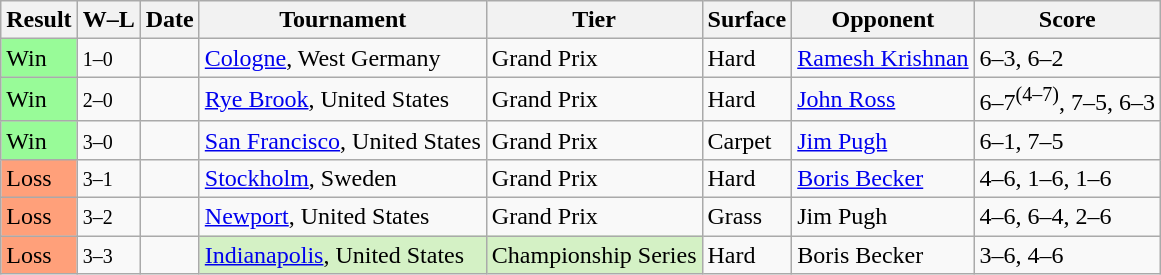<table class="sortable wikitable">
<tr>
<th>Result</th>
<th class="unsortable">W–L</th>
<th>Date</th>
<th>Tournament</th>
<th>Tier</th>
<th>Surface</th>
<th>Opponent</th>
<th class="unsortable">Score</th>
</tr>
<tr>
<td style="background:#98fb98;">Win</td>
<td><small>1–0</small></td>
<td><a href='#'></a></td>
<td><a href='#'>Cologne</a>, West Germany</td>
<td>Grand Prix</td>
<td>Hard</td>
<td> <a href='#'>Ramesh Krishnan</a></td>
<td>6–3, 6–2</td>
</tr>
<tr>
<td style="background:#98fb98;">Win</td>
<td><small>2–0</small></td>
<td><a href='#'></a></td>
<td><a href='#'>Rye Brook</a>, United States</td>
<td>Grand Prix</td>
<td>Hard</td>
<td> <a href='#'>John Ross</a></td>
<td>6–7<sup>(4–7)</sup>, 7–5, 6–3</td>
</tr>
<tr>
<td style="background:#98fb98;">Win</td>
<td><small>3–0</small></td>
<td><a href='#'></a></td>
<td><a href='#'>San Francisco</a>, United States</td>
<td>Grand Prix</td>
<td>Carpet</td>
<td> <a href='#'>Jim Pugh</a></td>
<td>6–1, 7–5</td>
</tr>
<tr>
<td style="background:#ffa07a;">Loss</td>
<td><small>3–1</small></td>
<td><a href='#'></a></td>
<td><a href='#'>Stockholm</a>, Sweden</td>
<td>Grand Prix</td>
<td>Hard</td>
<td> <a href='#'>Boris Becker</a></td>
<td>4–6, 1–6, 1–6</td>
</tr>
<tr>
<td style="background:#ffa07a;">Loss</td>
<td><small>3–2</small></td>
<td><a href='#'></a></td>
<td><a href='#'>Newport</a>, United States</td>
<td>Grand Prix</td>
<td>Grass</td>
<td> Jim Pugh</td>
<td>4–6, 6–4, 2–6</td>
</tr>
<tr>
<td style="background:#ffa07a;">Loss</td>
<td><small>3–3</small></td>
<td><a href='#'></a></td>
<td style="background:#d4f1c5;"><a href='#'>Indianapolis</a>, United States</td>
<td style="background:#d4f1c5;">Championship Series</td>
<td>Hard</td>
<td> Boris Becker</td>
<td>3–6, 4–6</td>
</tr>
</table>
